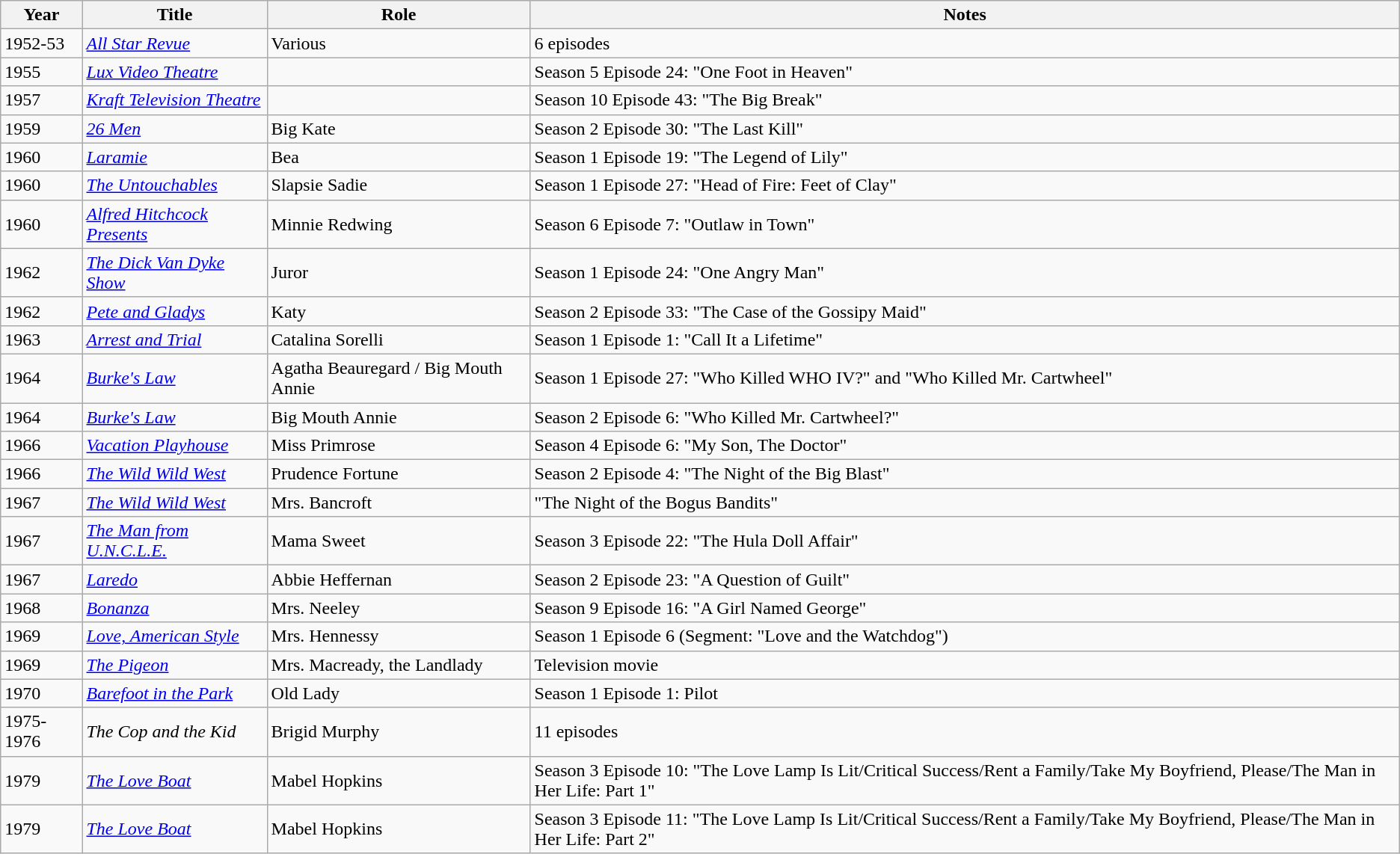<table class="wikitable sortable">
<tr>
<th>Year</th>
<th>Title</th>
<th>Role</th>
<th class="unsortable">Notes</th>
</tr>
<tr>
<td>1952-53</td>
<td><em><a href='#'>All Star Revue</a></em></td>
<td>Various</td>
<td>6 episodes</td>
</tr>
<tr>
<td>1955</td>
<td><em><a href='#'>Lux Video Theatre</a></em></td>
<td></td>
<td>Season 5 Episode 24: "One Foot in Heaven"</td>
</tr>
<tr>
<td>1957</td>
<td><em><a href='#'>Kraft Television Theatre</a></em></td>
<td></td>
<td>Season 10 Episode 43: "The Big Break"</td>
</tr>
<tr>
<td>1959</td>
<td><em><a href='#'>26 Men</a></em></td>
<td>Big Kate</td>
<td>Season 2 Episode 30: "The Last Kill"</td>
</tr>
<tr>
<td>1960</td>
<td><em><a href='#'>Laramie</a></em></td>
<td>Bea</td>
<td>Season 1 Episode 19: "The Legend of Lily"</td>
</tr>
<tr>
<td>1960</td>
<td><em><a href='#'>The Untouchables</a></em></td>
<td>Slapsie Sadie</td>
<td>Season 1 Episode 27: "Head of Fire: Feet of Clay"</td>
</tr>
<tr>
<td>1960</td>
<td><em><a href='#'>Alfred Hitchcock Presents</a></em></td>
<td>Minnie Redwing</td>
<td>Season 6 Episode 7: "Outlaw in Town"</td>
</tr>
<tr>
<td>1962</td>
<td><em><a href='#'>The Dick Van Dyke Show</a></em></td>
<td>Juror</td>
<td>Season 1 Episode 24: "One Angry Man"</td>
</tr>
<tr>
<td>1962</td>
<td><em><a href='#'>Pete and Gladys</a></em></td>
<td>Katy</td>
<td>Season 2 Episode 33: "The Case of the Gossipy Maid"</td>
</tr>
<tr>
<td>1963</td>
<td><em><a href='#'>Arrest and Trial</a></em></td>
<td>Catalina Sorelli</td>
<td>Season 1 Episode 1: "Call It a Lifetime"</td>
</tr>
<tr>
<td>1964</td>
<td><em><a href='#'>Burke's Law</a></em></td>
<td>Agatha Beauregard / Big Mouth Annie</td>
<td>Season 1 Episode 27: "Who Killed WHO IV?" and "Who Killed Mr. Cartwheel"</td>
</tr>
<tr>
<td>1964</td>
<td><em><a href='#'>Burke's Law</a></em></td>
<td>Big Mouth Annie</td>
<td>Season 2 Episode 6: "Who Killed Mr. Cartwheel?"</td>
</tr>
<tr>
<td>1966</td>
<td><em><a href='#'>Vacation Playhouse</a></em></td>
<td>Miss Primrose</td>
<td>Season 4 Episode 6: "My Son, The Doctor"</td>
</tr>
<tr>
<td>1966</td>
<td><em><a href='#'>The Wild Wild West</a></em></td>
<td>Prudence Fortune</td>
<td>Season 2 Episode 4: "The Night of the Big Blast"</td>
</tr>
<tr>
<td>1967</td>
<td><em><a href='#'>The Wild Wild West</a></em></td>
<td>Mrs. Bancroft</td>
<td>"The Night of the Bogus Bandits"</td>
</tr>
<tr>
<td>1967</td>
<td><em><a href='#'>The Man from U.N.C.L.E.</a></em></td>
<td>Mama Sweet</td>
<td>Season 3 Episode 22: "The Hula Doll Affair"</td>
</tr>
<tr>
<td>1967</td>
<td><em><a href='#'>Laredo</a></em></td>
<td>Abbie Heffernan</td>
<td>Season 2 Episode 23: "A Question of Guilt"</td>
</tr>
<tr>
<td>1968</td>
<td><em><a href='#'>Bonanza</a></em></td>
<td>Mrs. Neeley</td>
<td>Season 9 Episode 16: "A Girl Named George"</td>
</tr>
<tr>
<td>1969</td>
<td><em><a href='#'>Love, American Style</a></em></td>
<td>Mrs. Hennessy</td>
<td>Season 1 Episode 6 (Segment: "Love and the Watchdog")</td>
</tr>
<tr>
<td>1969</td>
<td><em><a href='#'>The Pigeon</a></em></td>
<td>Mrs. Macready, the Landlady</td>
<td>Television movie</td>
</tr>
<tr>
<td>1970</td>
<td><em><a href='#'>Barefoot in the Park</a></em></td>
<td>Old Lady</td>
<td>Season 1 Episode 1: Pilot</td>
</tr>
<tr>
<td>1975-1976</td>
<td><em>The Cop and the Kid</em></td>
<td>Brigid Murphy</td>
<td>11 episodes</td>
</tr>
<tr>
<td>1979</td>
<td><em><a href='#'>The Love Boat</a></em></td>
<td>Mabel Hopkins</td>
<td>Season 3 Episode 10: "The Love Lamp Is Lit/Critical Success/Rent a Family/Take My Boyfriend, Please/The Man in Her Life: Part 1"</td>
</tr>
<tr>
<td>1979</td>
<td><em><a href='#'>The Love Boat</a></em></td>
<td>Mabel Hopkins</td>
<td>Season 3 Episode 11: "The Love Lamp Is Lit/Critical Success/Rent a Family/Take My Boyfriend, Please/The Man in Her Life: Part 2"</td>
</tr>
</table>
